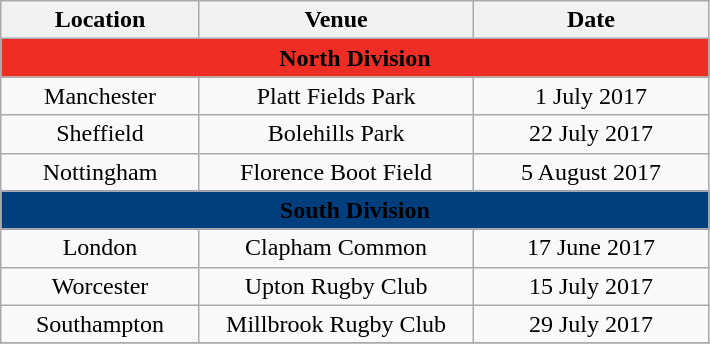<table class="wikitable" style="text-align:center;">
<tr>
<th width="125">Location</th>
<th width="175">Venue</th>
<th width="150">Date</th>
</tr>
<tr>
<th style="background:#EE2E24;" colspan="6"><span>North Division</span></th>
</tr>
<tr>
<td>Manchester</td>
<td>Platt Fields Park</td>
<td>1 July 2017</td>
</tr>
<tr>
<td>Sheffield</td>
<td>Bolehills Park</td>
<td>22 July 2017</td>
</tr>
<tr>
<td>Nottingham</td>
<td>Florence Boot Field</td>
<td>5 August 2017</td>
</tr>
<tr>
<th style="background:#003E7E;" colspan="6"><span>South Division</span></th>
</tr>
<tr>
<td>London</td>
<td>Clapham Common</td>
<td>17 June 2017</td>
</tr>
<tr>
<td>Worcester</td>
<td>Upton Rugby Club</td>
<td>15 July 2017</td>
</tr>
<tr>
<td>Southampton</td>
<td>Millbrook Rugby Club</td>
<td>29 July 2017</td>
</tr>
<tr>
</tr>
</table>
